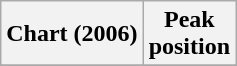<table class="wikitable plainrowheaders">
<tr>
<th scope="col">Chart (2006)</th>
<th scope="col">Peak<br>position</th>
</tr>
<tr>
</tr>
</table>
